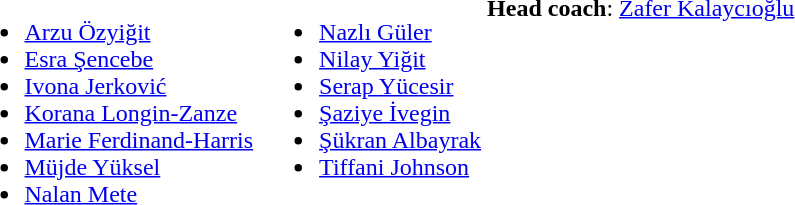<table>
<tr valign="top">
<td><br><ul><li> <a href='#'>Arzu Özyiğit</a></li><li> <a href='#'>Esra Şencebe</a></li><li> <a href='#'>Ivona Jerković</a></li><li> <a href='#'>Korana Longin-Zanze</a></li><li> <a href='#'>Marie Ferdinand-Harris</a></li><li> <a href='#'>Müjde Yüksel</a></li><li> <a href='#'>Nalan Mete</a></li></ul></td>
<td><br><ul><li> <a href='#'>Nazlı Güler</a></li><li> <a href='#'>Nilay Yiğit</a></li><li> <a href='#'>Serap Yücesir</a></li><li> <a href='#'>Şaziye İvegin</a></li><li> <a href='#'>Şükran Albayrak</a></li><li> <a href='#'>Tiffani Johnson</a></li></ul></td>
<td><br><strong>Head coach</strong>:  <a href='#'>Zafer Kalaycıoğlu</a></td>
</tr>
</table>
